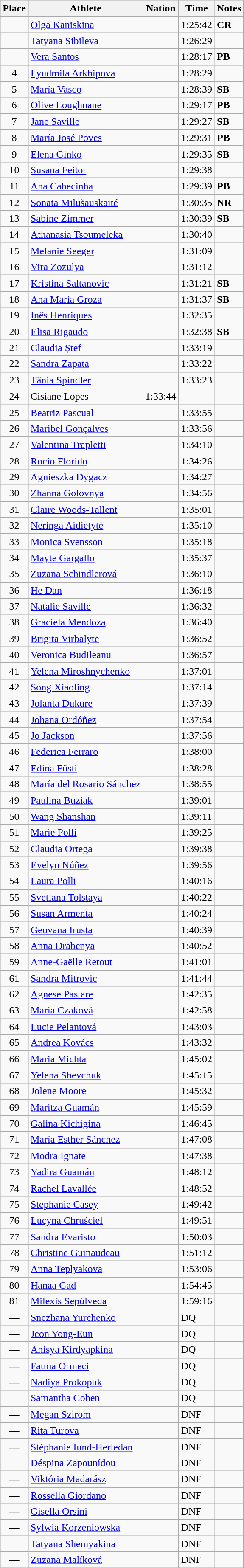<table class=wikitable>
<tr>
<th>Place</th>
<th>Athlete</th>
<th>Nation</th>
<th>Time</th>
<th>Notes</th>
</tr>
<tr>
<td align=center></td>
<td><a href='#'>Olga Kaniskina</a></td>
<td></td>
<td>1:25:42</td>
<td><strong>CR</strong></td>
</tr>
<tr>
<td align=center></td>
<td><a href='#'>Tatyana Sibileva</a></td>
<td></td>
<td>1:26:29</td>
<td> </td>
</tr>
<tr>
<td align=center></td>
<td><a href='#'>Vera Santos</a></td>
<td></td>
<td>1:28:17</td>
<td><strong>PB</strong></td>
</tr>
<tr>
<td align=center>4</td>
<td><a href='#'>Lyudmila Arkhipova</a></td>
<td></td>
<td>1:28:29</td>
<td> </td>
</tr>
<tr>
<td align=center>5</td>
<td><a href='#'>María Vasco</a></td>
<td></td>
<td>1:28:39</td>
<td><strong>SB</strong></td>
</tr>
<tr>
<td align=center>6</td>
<td><a href='#'>Olive Loughnane</a></td>
<td></td>
<td>1:29:17</td>
<td><strong>PB</strong></td>
</tr>
<tr>
<td align=center>7</td>
<td><a href='#'>Jane Saville</a></td>
<td></td>
<td>1:29:27</td>
<td><strong>SB</strong></td>
</tr>
<tr>
<td align=center>8</td>
<td><a href='#'>María José Poves</a></td>
<td></td>
<td>1:29:31</td>
<td><strong>PB</strong></td>
</tr>
<tr>
<td align=center>9</td>
<td><a href='#'>Elena Ginko</a></td>
<td></td>
<td>1:29:35</td>
<td><strong>SB</strong></td>
</tr>
<tr>
<td align=center>10</td>
<td><a href='#'>Susana Feitor</a></td>
<td></td>
<td>1:29:38</td>
<td> </td>
</tr>
<tr>
<td align=center>11</td>
<td><a href='#'>Ana Cabecinha</a></td>
<td></td>
<td>1:29:39</td>
<td><strong>PB</strong></td>
</tr>
<tr>
<td align=center>12</td>
<td><a href='#'>Sonata Milušauskaité</a></td>
<td></td>
<td>1:30:35</td>
<td><strong>NR</strong></td>
</tr>
<tr>
<td align=center>13</td>
<td><a href='#'>Sabine Zimmer</a></td>
<td></td>
<td>1:30:39</td>
<td><strong>SB</strong></td>
</tr>
<tr>
<td align=center>14</td>
<td><a href='#'>Athanasia Tsoumeleka</a></td>
<td></td>
<td>1:30:40</td>
<td> </td>
</tr>
<tr>
<td align=center>15</td>
<td><a href='#'>Melanie Seeger</a></td>
<td></td>
<td>1:31:09</td>
<td> </td>
</tr>
<tr>
<td align=center>16</td>
<td><a href='#'>Vira Zozulya</a></td>
<td></td>
<td>1:31:12</td>
<td> </td>
</tr>
<tr>
<td align=center>17</td>
<td><a href='#'>Kristina Saltanovic</a></td>
<td></td>
<td>1:31:21</td>
<td><strong>SB</strong></td>
</tr>
<tr>
<td align=center>18</td>
<td><a href='#'>Ana Maria Groza</a></td>
<td></td>
<td>1:31:37</td>
<td><strong>SB</strong></td>
</tr>
<tr>
<td align=center>19</td>
<td><a href='#'>Inês Henriques</a></td>
<td></td>
<td>1:32:35</td>
<td> </td>
</tr>
<tr>
<td align=center>20</td>
<td><a href='#'>Elisa Rigaudo</a></td>
<td></td>
<td>1:32:38</td>
<td><strong>SB</strong></td>
</tr>
<tr>
<td align=center>21</td>
<td><a href='#'>Claudia Ștef</a></td>
<td></td>
<td>1:33:19</td>
<td></td>
</tr>
<tr>
<td align=center>22</td>
<td><a href='#'>Sandra Zapata</a></td>
<td></td>
<td>1:33:22</td>
<td></td>
</tr>
<tr>
<td align=center>23</td>
<td><a href='#'>Tânia Spindler</a></td>
<td></td>
<td>1:33:23</td>
<td></td>
</tr>
<tr>
<td align=center>24</td>
<td>Cisiane Lopes </td>
<td>1:33:44</td>
<td></td>
</tr>
<tr>
<td align=center>25</td>
<td><a href='#'>Beatriz Pascual</a></td>
<td></td>
<td>1:33:55</td>
<td></td>
</tr>
<tr>
<td align=center>26</td>
<td><a href='#'>Maribel Gonçalves</a></td>
<td></td>
<td>1:33:56</td>
<td></td>
</tr>
<tr>
<td align=center>27</td>
<td><a href='#'>Valentina Trapletti</a></td>
<td></td>
<td>1:34:10</td>
<td></td>
</tr>
<tr>
<td align=center>28</td>
<td><a href='#'>Rocío Florido</a></td>
<td></td>
<td>1:34:26</td>
<td></td>
</tr>
<tr>
<td align=center>29</td>
<td><a href='#'>Agnieszka Dygacz</a></td>
<td></td>
<td>1:34:27</td>
<td></td>
</tr>
<tr>
<td align=center>30</td>
<td><a href='#'>Zhanna Golovnya</a></td>
<td></td>
<td>1:34:56</td>
<td></td>
</tr>
<tr>
<td align=center>31</td>
<td><a href='#'>Claire Woods-Tallent</a></td>
<td></td>
<td>1:35:01</td>
<td></td>
</tr>
<tr>
<td align=center>32</td>
<td><a href='#'>Neringa Aidietytė</a></td>
<td></td>
<td>1:35:10</td>
<td></td>
</tr>
<tr>
<td align=center>33</td>
<td><a href='#'>Monica Svensson</a></td>
<td></td>
<td>1:35:18</td>
<td></td>
</tr>
<tr>
<td align=center>34</td>
<td><a href='#'>Mayte Gargallo</a></td>
<td></td>
<td>1:35:37</td>
<td></td>
</tr>
<tr>
<td align=center>35</td>
<td><a href='#'>Zuzana Schindlerová</a></td>
<td></td>
<td>1:36:10</td>
<td></td>
</tr>
<tr>
<td align=center>36</td>
<td><a href='#'>He Dan</a></td>
<td></td>
<td>1:36:18</td>
<td></td>
</tr>
<tr>
<td align=center>37</td>
<td><a href='#'>Natalie Saville</a></td>
<td></td>
<td>1:36:32</td>
<td></td>
</tr>
<tr>
<td align=center>38</td>
<td><a href='#'>Graciela Mendoza</a></td>
<td></td>
<td>1:36:40</td>
<td></td>
</tr>
<tr>
<td align=center>39</td>
<td><a href='#'>Brigita Virbalytė</a></td>
<td></td>
<td>1:36:52</td>
<td></td>
</tr>
<tr>
<td align=center>40</td>
<td><a href='#'>Veronica Budileanu</a></td>
<td></td>
<td>1:36:57</td>
<td></td>
</tr>
<tr>
<td align=center>41</td>
<td><a href='#'>Yelena Miroshnychenko</a></td>
<td></td>
<td>1:37:01</td>
<td></td>
</tr>
<tr>
<td align=center>42</td>
<td><a href='#'>Song Xiaoling</a></td>
<td></td>
<td>1:37:14</td>
<td></td>
</tr>
<tr>
<td align=center>43</td>
<td><a href='#'>Jolanta Dukure</a></td>
<td></td>
<td>1:37:39</td>
<td></td>
</tr>
<tr>
<td align=center>44</td>
<td><a href='#'>Johana Ordóñez</a></td>
<td></td>
<td>1:37:54</td>
<td></td>
</tr>
<tr>
<td align=center>45</td>
<td><a href='#'>Jo Jackson</a></td>
<td></td>
<td>1:37:56</td>
<td></td>
</tr>
<tr>
<td align=center>46</td>
<td><a href='#'>Federica Ferraro</a></td>
<td></td>
<td>1:38:00</td>
<td></td>
</tr>
<tr>
<td align=center>47</td>
<td><a href='#'>Edina Füsti</a></td>
<td></td>
<td>1:38:28</td>
<td></td>
</tr>
<tr>
<td align=center>48</td>
<td><a href='#'>María del Rosario Sánchez</a></td>
<td></td>
<td>1:38:55</td>
<td></td>
</tr>
<tr>
<td align=center>49</td>
<td><a href='#'>Paulina Buziak</a></td>
<td></td>
<td>1:39:01</td>
<td></td>
</tr>
<tr>
<td align=center>50</td>
<td><a href='#'>Wang Shanshan</a></td>
<td></td>
<td>1:39:11</td>
<td></td>
</tr>
<tr>
<td align=center>51</td>
<td><a href='#'>Marie Polli</a></td>
<td></td>
<td>1:39:25</td>
<td></td>
</tr>
<tr>
<td align=center>52</td>
<td><a href='#'>Claudia Ortega</a></td>
<td></td>
<td>1:39:38</td>
<td></td>
</tr>
<tr>
<td align=center>53</td>
<td><a href='#'>Evelyn Núñez</a></td>
<td></td>
<td>1:39:56</td>
<td></td>
</tr>
<tr>
<td align=center>54</td>
<td><a href='#'>Laura Polli</a></td>
<td></td>
<td>1:40:16</td>
<td></td>
</tr>
<tr>
<td align=center>55</td>
<td><a href='#'>Svetlana Tolstaya</a></td>
<td></td>
<td>1:40:22</td>
<td></td>
</tr>
<tr>
<td align=center>56</td>
<td><a href='#'>Susan Armenta</a></td>
<td></td>
<td>1:40:24</td>
<td></td>
</tr>
<tr>
<td align=center>57</td>
<td><a href='#'>Geovana Irusta</a></td>
<td></td>
<td>1:40:39</td>
<td></td>
</tr>
<tr>
<td align=center>58</td>
<td><a href='#'>Anna Drabenya</a></td>
<td></td>
<td>1:40:52</td>
<td></td>
</tr>
<tr>
<td align=center>59</td>
<td><a href='#'>Anne-Gaëlle Retout</a></td>
<td></td>
<td>1:41:01</td>
<td></td>
</tr>
<tr>
<td align=center>61</td>
<td><a href='#'>Sandra Mitrovic</a></td>
<td></td>
<td>1:41:44</td>
<td></td>
</tr>
<tr>
<td align=center>62</td>
<td><a href='#'>Agnese Pastare</a></td>
<td></td>
<td>1:42:35</td>
<td></td>
</tr>
<tr>
<td align=center>63</td>
<td><a href='#'>Maria Czaková</a></td>
<td></td>
<td>1:42:58</td>
<td></td>
</tr>
<tr>
<td align=center>64</td>
<td><a href='#'>Lucie Pelantová</a></td>
<td></td>
<td>1:43:03</td>
<td></td>
</tr>
<tr>
<td align=center>65</td>
<td><a href='#'>Andrea Kovács</a></td>
<td></td>
<td>1:43:32</td>
<td></td>
</tr>
<tr>
<td align=center>66</td>
<td><a href='#'>Maria Michta</a></td>
<td></td>
<td>1:45:02</td>
<td></td>
</tr>
<tr>
<td align=center>67</td>
<td><a href='#'>Yelena Shevchuk</a></td>
<td></td>
<td>1:45:15</td>
<td></td>
</tr>
<tr>
<td align=center>68</td>
<td><a href='#'>Jolene Moore</a></td>
<td></td>
<td>1:45:32</td>
<td></td>
</tr>
<tr>
<td align=center>69</td>
<td><a href='#'>Maritza Guamán</a></td>
<td></td>
<td>1:45:59</td>
<td></td>
</tr>
<tr>
<td align=center>70</td>
<td><a href='#'>Galina Kichigina</a></td>
<td></td>
<td>1:46:45</td>
<td></td>
</tr>
<tr>
<td align=center>71</td>
<td><a href='#'>María Esther Sánchez</a></td>
<td></td>
<td>1:47:08</td>
<td></td>
</tr>
<tr>
<td align=center>72</td>
<td><a href='#'>Modra Ignate</a></td>
<td></td>
<td>1:47:38</td>
<td></td>
</tr>
<tr>
<td align=center>73</td>
<td><a href='#'>Yadira Guamán</a></td>
<td></td>
<td>1:48:12</td>
<td></td>
</tr>
<tr>
<td align=center>74</td>
<td><a href='#'>Rachel Lavallée</a></td>
<td></td>
<td>1:48:52</td>
<td></td>
</tr>
<tr>
<td align=center>75</td>
<td><a href='#'>Stephanie Casey</a></td>
<td></td>
<td>1:49:42</td>
<td></td>
</tr>
<tr>
<td align=center>76</td>
<td><a href='#'>Lucyna Chruściel</a></td>
<td></td>
<td>1:49:51</td>
<td></td>
</tr>
<tr>
<td align=center>77</td>
<td><a href='#'>Sandra Evaristo</a></td>
<td></td>
<td>1:50:03</td>
<td></td>
</tr>
<tr>
<td align=center>78</td>
<td><a href='#'>Christine Guinaudeau</a></td>
<td></td>
<td>1:51:12</td>
<td></td>
</tr>
<tr>
<td align=center>79</td>
<td><a href='#'>Anna Teplyakova</a></td>
<td></td>
<td>1:53:06</td>
<td></td>
</tr>
<tr>
<td align=center>80</td>
<td><a href='#'>Hanaa Gad</a></td>
<td></td>
<td>1:54:45</td>
<td></td>
</tr>
<tr>
<td align=center>81</td>
<td><a href='#'>Milexis Sepúlveda</a></td>
<td></td>
<td>1:59:16</td>
<td></td>
</tr>
<tr>
<td align=center>—</td>
<td><a href='#'>Snezhana Yurchenko</a></td>
<td></td>
<td>DQ</td>
<td></td>
</tr>
<tr>
<td align=center>—</td>
<td><a href='#'>Jeon Yong-Eun</a></td>
<td></td>
<td>DQ</td>
<td></td>
</tr>
<tr>
<td align=center>—</td>
<td><a href='#'>Anisya Kirdyapkina</a></td>
<td></td>
<td>DQ</td>
<td></td>
</tr>
<tr>
<td align=center>—</td>
<td><a href='#'>Fatma Ormeci</a></td>
<td></td>
<td>DQ</td>
<td></td>
</tr>
<tr>
<td align=center>—</td>
<td><a href='#'>Nadiya Prokopuk</a></td>
<td></td>
<td>DQ</td>
<td></td>
</tr>
<tr>
<td align=center>—</td>
<td><a href='#'>Samantha Cohen</a></td>
<td></td>
<td>DQ</td>
<td></td>
</tr>
<tr>
<td align=center>—</td>
<td><a href='#'>Megan Szirom</a></td>
<td></td>
<td>DNF</td>
<td></td>
</tr>
<tr>
<td align=center>—</td>
<td><a href='#'>Rita Turova</a></td>
<td></td>
<td>DNF</td>
<td></td>
</tr>
<tr>
<td align=center>—</td>
<td><a href='#'>Stéphanie Iund-Herledan</a></td>
<td></td>
<td>DNF</td>
<td></td>
</tr>
<tr>
<td align=center>—</td>
<td><a href='#'>Déspina Zapounídou</a></td>
<td></td>
<td>DNF</td>
<td></td>
</tr>
<tr>
<td align=center>—</td>
<td><a href='#'>Viktória Madarász</a></td>
<td></td>
<td>DNF</td>
<td></td>
</tr>
<tr>
<td align=center>—</td>
<td><a href='#'>Rossella Giordano</a></td>
<td></td>
<td>DNF</td>
<td></td>
</tr>
<tr>
<td align=center>—</td>
<td><a href='#'>Gisella Orsini</a></td>
<td></td>
<td>DNF</td>
<td></td>
</tr>
<tr>
<td align=center>—</td>
<td><a href='#'>Sylwia Korzeniowska</a></td>
<td></td>
<td>DNF</td>
<td></td>
</tr>
<tr>
<td align=center>—</td>
<td><a href='#'>Tatyana Shemyakina</a></td>
<td></td>
<td>DNF</td>
<td></td>
</tr>
<tr>
<td align=center>—</td>
<td><a href='#'>Zuzana Malíková</a></td>
<td></td>
<td>DNF</td>
<td></td>
</tr>
</table>
